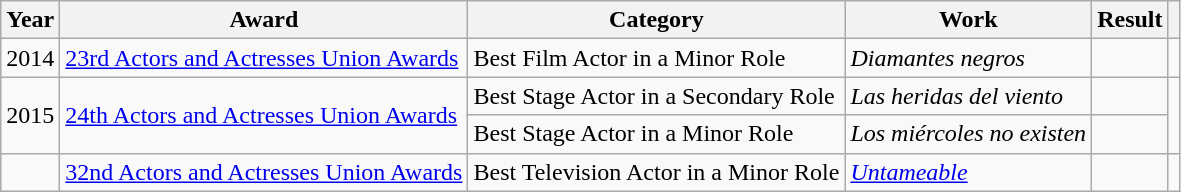<table class="wikitable sortable plainrowheaders">
<tr>
<th>Year</th>
<th>Award</th>
<th>Category</th>
<th>Work</th>
<th>Result</th>
<th scope="col" class="unsortable"></th>
</tr>
<tr>
<td align = "center">2014</td>
<td><a href='#'>23rd Actors and Actresses Union Awards</a></td>
<td>Best Film Actor in a Minor Role</td>
<td><em>Diamantes negros</em></td>
<td></td>
<td align = "center"></td>
</tr>
<tr>
<td align = "center" rowspan = "2">2015</td>
<td rowspan = "2"><a href='#'>24th Actors and Actresses Union Awards</a></td>
<td>Best Stage Actor in a Secondary Role</td>
<td><em>Las heridas del viento</em></td>
<td></td>
<td rowspan = "2" align = "center"></td>
</tr>
<tr>
<td>Best Stage Actor in a Minor Role</td>
<td><em>Los miércoles no existen</em></td>
<td></td>
</tr>
<tr>
<td></td>
<td><a href='#'>32nd Actors and Actresses Union Awards</a></td>
<td>Best Television Actor in a Minor Role</td>
<td><em><a href='#'>Untameable</a></em></td>
<td></td>
<td></td>
</tr>
</table>
